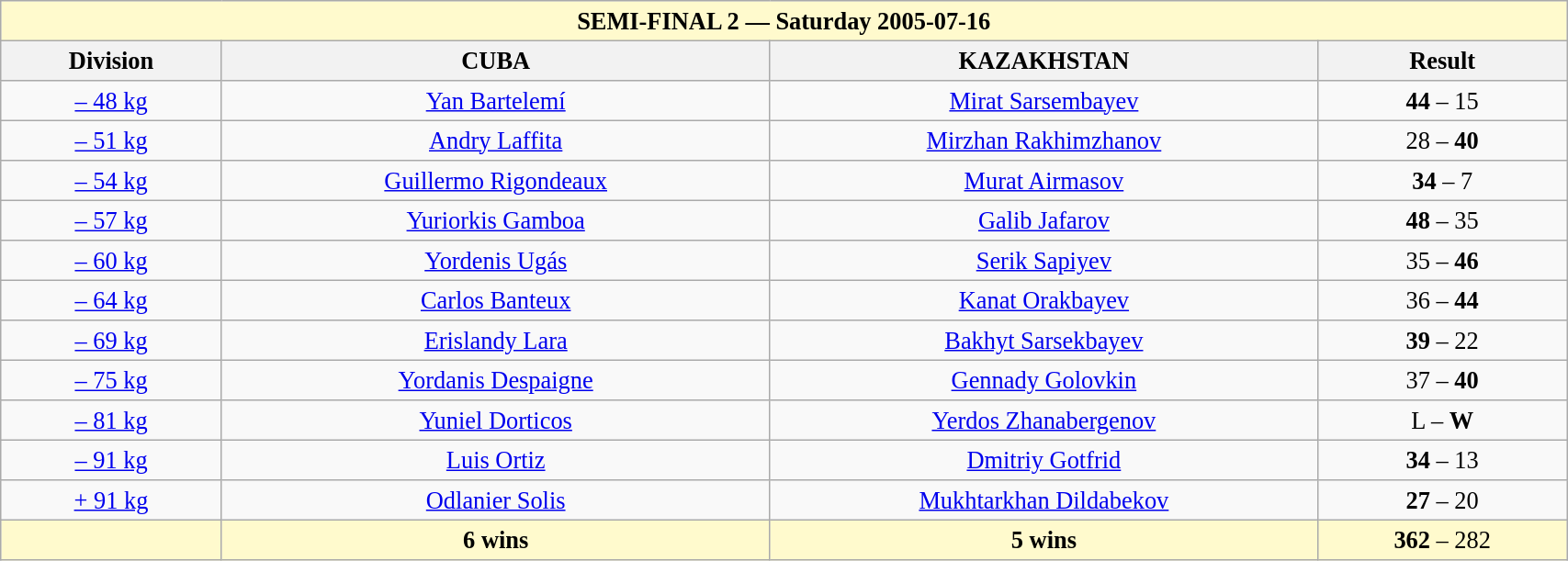<table class="wikitable" style=" text-align:center; font-size:110%;" width="90%">
<tr>
<th colspan="4" style=background:lemonchiffon>SEMI-FINAL 2 — Saturday 2005-07-16</th>
</tr>
<tr>
<th>Division</th>
<th width=35%> CUBA</th>
<th width=35%> KAZAKHSTAN</th>
<th>Result</th>
</tr>
<tr>
<td><a href='#'>– 48 kg</a></td>
<td><a href='#'>Yan Bartelemí</a></td>
<td><a href='#'>Mirat Sarsembayev</a></td>
<td><strong>44</strong> – 15</td>
</tr>
<tr>
<td><a href='#'>– 51 kg</a></td>
<td><a href='#'>Andry Laffita</a></td>
<td><a href='#'>Mirzhan Rakhimzhanov</a></td>
<td>28 – <strong>40</strong></td>
</tr>
<tr>
<td><a href='#'>– 54 kg</a></td>
<td><a href='#'>Guillermo Rigondeaux</a></td>
<td><a href='#'>Murat Airmasov</a></td>
<td><strong>34</strong> – 7</td>
</tr>
<tr>
<td><a href='#'>– 57 kg</a></td>
<td><a href='#'>Yuriorkis Gamboa</a></td>
<td><a href='#'>Galib Jafarov</a></td>
<td><strong>48</strong> – 35</td>
</tr>
<tr>
<td><a href='#'>– 60 kg</a></td>
<td><a href='#'>Yordenis Ugás</a></td>
<td><a href='#'>Serik Sapiyev</a></td>
<td>35 – <strong>46</strong></td>
</tr>
<tr>
<td><a href='#'>– 64 kg</a></td>
<td><a href='#'>Carlos Banteux</a></td>
<td><a href='#'>Kanat Orakbayev</a></td>
<td>36 – <strong>44</strong></td>
</tr>
<tr>
<td><a href='#'>– 69 kg</a></td>
<td><a href='#'>Erislandy Lara</a></td>
<td><a href='#'>Bakhyt Sarsekbayev</a></td>
<td><strong>39</strong> – 22</td>
</tr>
<tr>
<td><a href='#'>– 75 kg</a></td>
<td><a href='#'>Yordanis Despaigne</a></td>
<td><a href='#'>Gennady Golovkin</a></td>
<td>37 – <strong>40</strong></td>
</tr>
<tr>
<td><a href='#'>– 81 kg</a></td>
<td><a href='#'>Yuniel Dorticos</a></td>
<td><a href='#'>Yerdos Zhanabergenov</a></td>
<td>L – <strong>W</strong> </td>
</tr>
<tr>
<td><a href='#'>– 91 kg</a></td>
<td><a href='#'>Luis Ortiz</a></td>
<td><a href='#'>Dmitriy Gotfrid</a></td>
<td><strong>34</strong> – 13</td>
</tr>
<tr>
<td><a href='#'>+ 91 kg</a></td>
<td><a href='#'>Odlanier Solis</a></td>
<td><a href='#'>Mukhtarkhan Dildabekov</a></td>
<td><strong>27</strong> – 20</td>
</tr>
<tr>
<td style=background:lemonchiffon></td>
<td style=background:lemonchiffon><strong>6 wins</strong></td>
<td style=background:lemonchiffon><strong>5 wins</strong></td>
<td style=background:lemonchiffon><strong>362</strong> – 282</td>
</tr>
</table>
